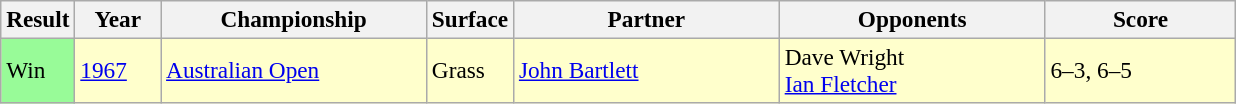<table class="sortable wikitable" style=font-size:97%>
<tr>
<th style="width:40px">Result</th>
<th style="width:50px">Year</th>
<th style="width:170px">Championship</th>
<th style="width:50px">Surface</th>
<th style="width:170px">Partner</th>
<th style="width:170px">Opponents</th>
<th style="width:120px"  class="unsortable">Score</th>
</tr>
<tr style="background:#ffc;">
<td style="background:#98fb98;">Win</td>
<td><a href='#'>1967</a></td>
<td><a href='#'>Australian Open</a></td>
<td>Grass</td>
<td> <a href='#'>John Bartlett</a></td>
<td> Dave Wright<br> <a href='#'>Ian Fletcher</a></td>
<td>6–3, 6–5</td>
</tr>
</table>
